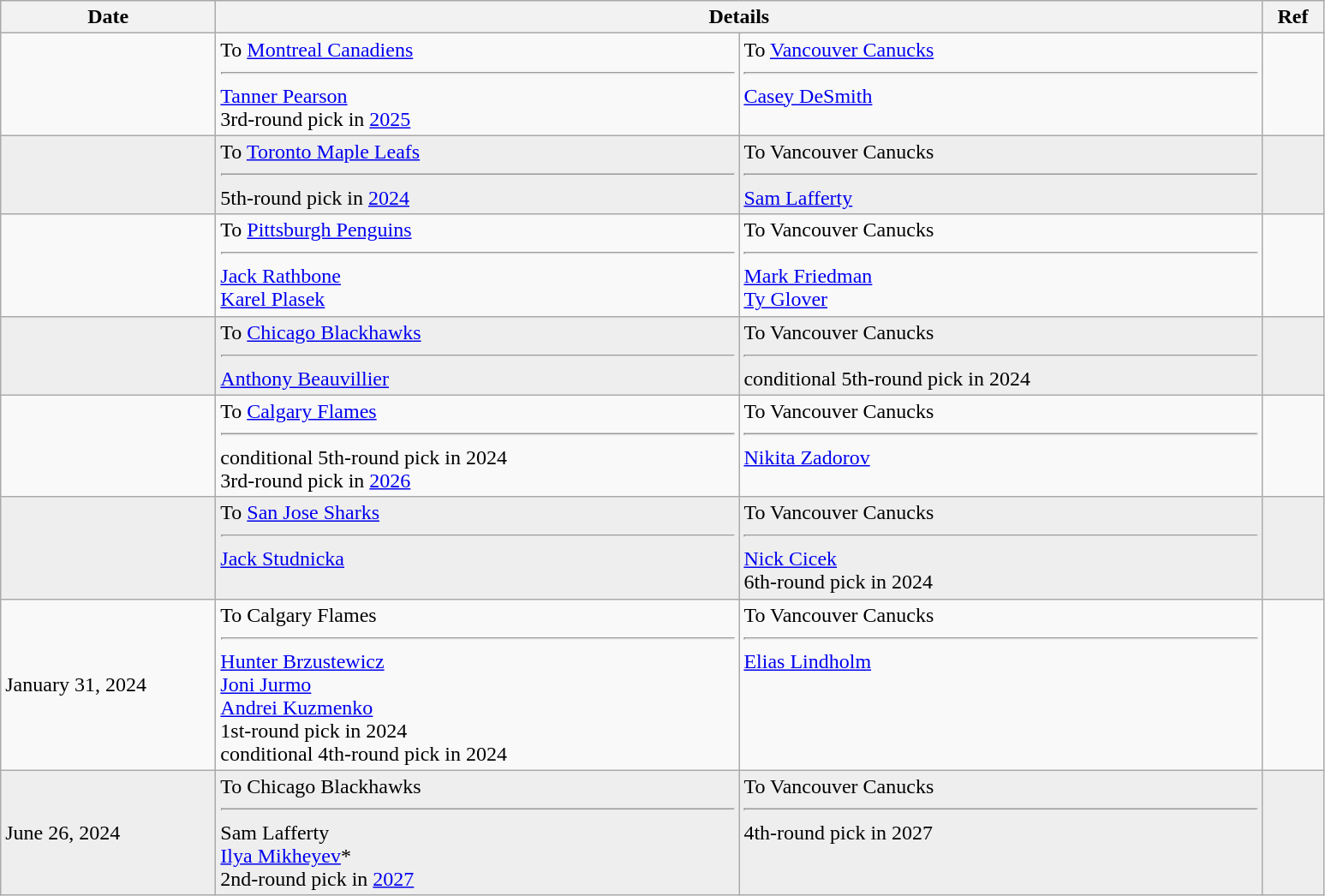<table class="wikitable">
<tr>
<th style="width: 10em;">Date</th>
<th colspan=2>Details</th>
<th style="width: 2.5em;">Ref</th>
</tr>
<tr>
<td></td>
<td style="width: 25em;" valign="top">To <a href='#'>Montreal Canadiens</a><hr><a href='#'>Tanner Pearson</a><br>3rd-round pick in <a href='#'>2025</a></td>
<td style="width: 25em;" valign="top">To <a href='#'>Vancouver Canucks</a><hr><a href='#'>Casey DeSmith</a></td>
<td></td>
</tr>
<tr bgcolor="eeeeee">
<td></td>
<td style="width: 25em;" valign="top">To <a href='#'>Toronto Maple Leafs</a><hr>5th-round pick in <a href='#'>2024</a></td>
<td style="width: 25em;" valign="top">To Vancouver Canucks<hr><a href='#'>Sam Lafferty</a></td>
<td></td>
</tr>
<tr>
<td></td>
<td style="width: 25em;" valign="top">To <a href='#'>Pittsburgh Penguins</a><hr><a href='#'>Jack Rathbone</a><br><a href='#'>Karel Plasek</a></td>
<td style="width: 25em;" valign="top">To Vancouver Canucks<hr><a href='#'>Mark Friedman</a><br><a href='#'>Ty Glover</a></td>
<td></td>
</tr>
<tr bgcolor="eeeeee">
<td></td>
<td style="width: 25em;" valign="top">To <a href='#'>Chicago Blackhawks</a><hr><a href='#'>Anthony Beauvillier</a></td>
<td style="width: 25em;" valign="top">To Vancouver Canucks<hr>conditional 5th-round pick in 2024</td>
<td></td>
</tr>
<tr>
<td></td>
<td style="width: 25em;" valign="top">To <a href='#'>Calgary Flames</a><hr>conditional 5th-round pick in 2024<br>3rd-round pick in <a href='#'>2026</a></td>
<td style="width: 25em;" valign="top">To Vancouver Canucks<hr><a href='#'>Nikita Zadorov</a></td>
<td></td>
</tr>
<tr bgcolor="eeeeee">
<td></td>
<td style="width: 25em;" valign="top">To <a href='#'>San Jose Sharks</a><hr><a href='#'>Jack Studnicka</a></td>
<td style="width: 25em;" valign="top">To Vancouver Canucks<hr><a href='#'>Nick Cicek</a><br>6th-round pick in 2024</td>
<td></td>
</tr>
<tr>
<td>January 31, 2024</td>
<td valign="top">To Calgary Flames<hr><a href='#'>Hunter Brzustewicz</a><br><a href='#'>Joni Jurmo</a><br><a href='#'>Andrei Kuzmenko</a><br>1st-round pick in 2024<br><span>conditional</span> 4th-round pick in 2024</td>
<td valign="top">To Vancouver Canucks<hr><a href='#'>Elias Lindholm</a></td>
<td></td>
</tr>
<tr bgcolor="eeeeee">
<td>June 26, 2024</td>
<td valign="top">To Chicago Blackhawks<hr>Sam Lafferty<br><a href='#'>Ilya Mikheyev</a>*<br>2nd-round pick in <a href='#'>2027</a></td>
<td valign="top">To Vancouver Canucks<hr>4th-round pick in 2027</td>
<td></td>
</tr>
</table>
